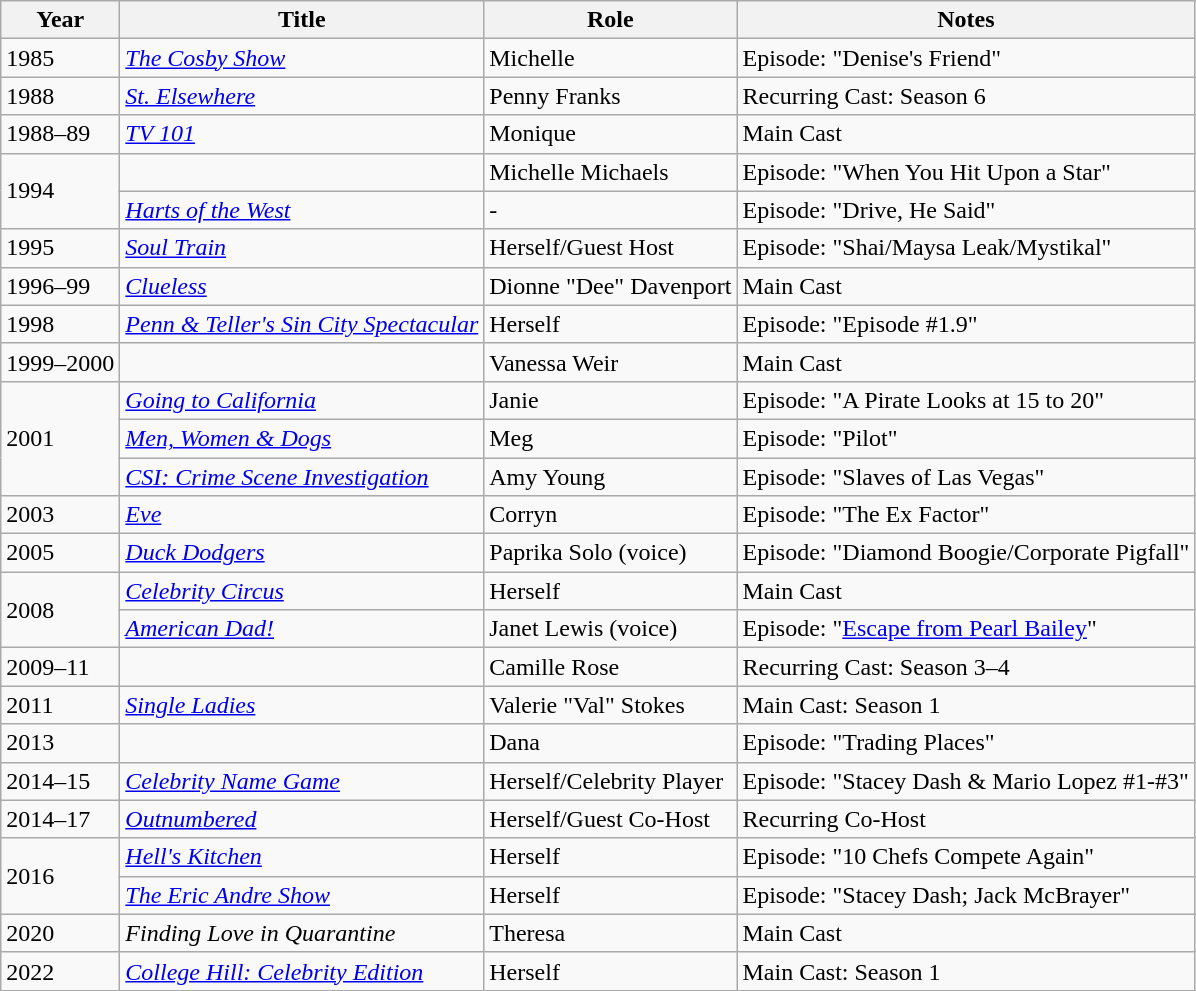<table class="wikitable sortable">
<tr>
<th>Year</th>
<th>Title</th>
<th>Role</th>
<th>Notes</th>
</tr>
<tr>
<td>1985</td>
<td><em><a href='#'>The Cosby Show</a></em></td>
<td>Michelle</td>
<td>Episode: "Denise's Friend"</td>
</tr>
<tr>
<td>1988</td>
<td><em><a href='#'>St. Elsewhere</a></em></td>
<td>Penny Franks</td>
<td>Recurring Cast: Season 6</td>
</tr>
<tr>
<td>1988–89</td>
<td><em><a href='#'>TV 101</a></em></td>
<td>Monique</td>
<td>Main Cast</td>
</tr>
<tr>
<td rowspan=2>1994</td>
<td><em></em></td>
<td>Michelle Michaels</td>
<td>Episode: "When You Hit Upon a Star"</td>
</tr>
<tr>
<td><em><a href='#'>Harts of the West</a></em></td>
<td>-</td>
<td>Episode: "Drive, He Said"</td>
</tr>
<tr>
<td>1995</td>
<td><em><a href='#'>Soul Train</a></em></td>
<td>Herself/Guest Host</td>
<td>Episode: "Shai/Maysa Leak/Mystikal"</td>
</tr>
<tr>
<td>1996–99</td>
<td><em><a href='#'>Clueless</a></em></td>
<td>Dionne "Dee" Davenport</td>
<td>Main Cast</td>
</tr>
<tr>
<td>1998</td>
<td><em><a href='#'>Penn & Teller's Sin City Spectacular</a></em></td>
<td>Herself</td>
<td>Episode: "Episode #1.9"</td>
</tr>
<tr>
<td>1999–2000</td>
<td><em></em></td>
<td>Vanessa Weir</td>
<td>Main Cast</td>
</tr>
<tr>
<td rowspan=3>2001</td>
<td><em><a href='#'>Going to California</a></em></td>
<td>Janie</td>
<td>Episode: "A Pirate Looks at 15 to 20"</td>
</tr>
<tr>
<td><em><a href='#'>Men, Women & Dogs</a></em></td>
<td>Meg</td>
<td>Episode: "Pilot"</td>
</tr>
<tr>
<td><em><a href='#'>CSI: Crime Scene Investigation</a></em></td>
<td>Amy Young</td>
<td>Episode: "Slaves of Las Vegas"</td>
</tr>
<tr>
<td>2003</td>
<td><em><a href='#'>Eve</a></em></td>
<td>Corryn</td>
<td>Episode: "The Ex Factor"</td>
</tr>
<tr>
<td>2005</td>
<td><em><a href='#'>Duck Dodgers</a></em></td>
<td>Paprika Solo (voice)</td>
<td>Episode: "Diamond Boogie/Corporate Pigfall"</td>
</tr>
<tr>
<td rowspan=2>2008</td>
<td><em><a href='#'>Celebrity Circus</a></em></td>
<td>Herself</td>
<td>Main Cast</td>
</tr>
<tr>
<td><em><a href='#'>American Dad!</a></em></td>
<td>Janet Lewis (voice)</td>
<td>Episode: "<a href='#'>Escape from Pearl Bailey</a>"</td>
</tr>
<tr>
<td>2009–11</td>
<td><em></em></td>
<td>Camille Rose</td>
<td>Recurring Cast: Season 3–4</td>
</tr>
<tr>
<td>2011</td>
<td><em><a href='#'>Single Ladies</a></em></td>
<td>Valerie "Val" Stokes</td>
<td>Main Cast: Season 1</td>
</tr>
<tr>
<td>2013</td>
<td><em></em></td>
<td>Dana</td>
<td>Episode: "Trading Places"</td>
</tr>
<tr>
<td>2014–15</td>
<td><em><a href='#'>Celebrity Name Game</a></em></td>
<td>Herself/Celebrity Player</td>
<td>Episode: "Stacey Dash & Mario Lopez #1-#3"</td>
</tr>
<tr>
<td>2014–17</td>
<td><em><a href='#'>Outnumbered</a></em></td>
<td>Herself/Guest Co-Host</td>
<td>Recurring Co-Host</td>
</tr>
<tr>
<td rowspan=2>2016</td>
<td><em><a href='#'>Hell's Kitchen</a></em></td>
<td>Herself</td>
<td>Episode: "10 Chefs Compete Again"</td>
</tr>
<tr>
<td><em><a href='#'>The Eric Andre Show</a></em></td>
<td>Herself</td>
<td>Episode: "Stacey Dash; Jack McBrayer"</td>
</tr>
<tr>
<td>2020</td>
<td><em>Finding Love in Quarantine</em></td>
<td>Theresa</td>
<td>Main Cast</td>
</tr>
<tr>
<td>2022</td>
<td><em><a href='#'>College Hill: Celebrity Edition</a></em></td>
<td>Herself</td>
<td>Main Cast: Season 1</td>
</tr>
</table>
